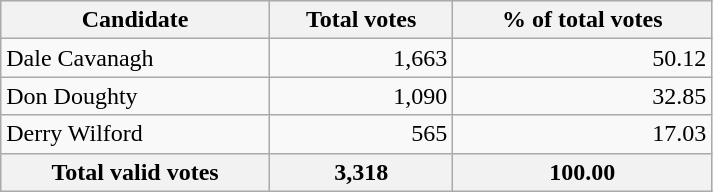<table style="width:475px;" class="wikitable">
<tr bgcolor="#EEEEEE">
<th align="left">Candidate</th>
<th align="right">Total votes</th>
<th align="right">% of total votes</th>
</tr>
<tr>
<td align="left">Dale Cavanagh</td>
<td align="right">1,663</td>
<td align="right">50.12</td>
</tr>
<tr>
<td align="left">Don Doughty</td>
<td align="right">1,090</td>
<td align="right">32.85</td>
</tr>
<tr>
<td align="left">Derry Wilford</td>
<td align="right">565</td>
<td align="right">17.03</td>
</tr>
<tr bgcolor="#EEEEEE">
<th align="left">Total valid votes</th>
<th align="right">3,318</th>
<th align="right">100.00</th>
</tr>
</table>
